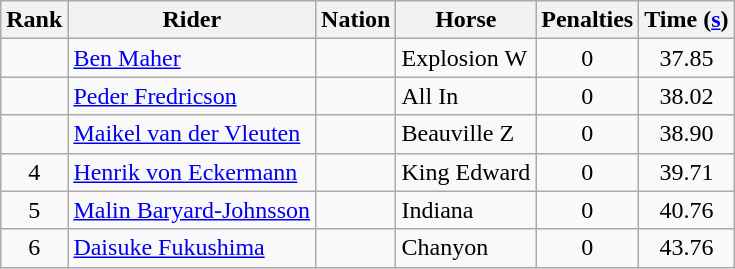<table class="wikitable sortable" style="text-align:center">
<tr>
<th>Rank</th>
<th>Rider</th>
<th>Nation</th>
<th>Horse</th>
<th>Penalties</th>
<th>Time (<a href='#'>s</a>)</th>
</tr>
<tr>
<td></td>
<td align=left><a href='#'>Ben Maher</a></td>
<td align=left></td>
<td align=left>Explosion W</td>
<td>0</td>
<td>37.85</td>
</tr>
<tr>
<td></td>
<td align=left><a href='#'>Peder Fredricson</a></td>
<td align=left></td>
<td align=left>All In</td>
<td>0</td>
<td>38.02</td>
</tr>
<tr>
<td></td>
<td align=left><a href='#'>Maikel van der Vleuten</a></td>
<td align=left></td>
<td align=left>Beauville Z</td>
<td>0</td>
<td>38.90</td>
</tr>
<tr>
<td>4</td>
<td align=left><a href='#'>Henrik von Eckermann</a></td>
<td align=left></td>
<td align=left>King Edward</td>
<td>0</td>
<td>39.71</td>
</tr>
<tr>
<td>5</td>
<td align=left><a href='#'>Malin Baryard-Johnsson</a></td>
<td align=left></td>
<td align=left>Indiana</td>
<td>0</td>
<td>40.76</td>
</tr>
<tr>
<td>6</td>
<td align=left><a href='#'>Daisuke Fukushima</a></td>
<td align=left></td>
<td align=left>Chanyon</td>
<td>0</td>
<td>43.76</td>
</tr>
</table>
